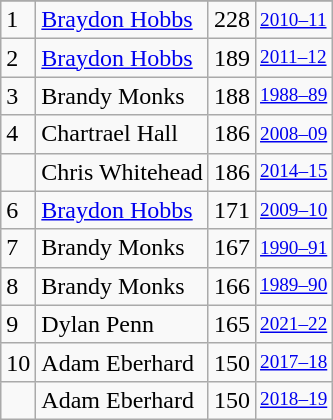<table class="wikitable">
<tr>
</tr>
<tr>
<td>1</td>
<td><a href='#'>Braydon Hobbs</a></td>
<td>228</td>
<td style="font-size:80%;"><a href='#'>2010–11</a></td>
</tr>
<tr>
<td>2</td>
<td><a href='#'>Braydon Hobbs</a></td>
<td>189</td>
<td style="font-size:80%;"><a href='#'>2011–12</a></td>
</tr>
<tr>
<td>3</td>
<td>Brandy Monks</td>
<td>188</td>
<td style="font-size:80%;"><a href='#'>1988–89</a></td>
</tr>
<tr>
<td>4</td>
<td>Chartrael Hall</td>
<td>186</td>
<td style="font-size:80%;"><a href='#'>2008–09</a></td>
</tr>
<tr>
<td></td>
<td>Chris Whitehead</td>
<td>186</td>
<td style="font-size:80%;"><a href='#'>2014–15</a></td>
</tr>
<tr>
<td>6</td>
<td><a href='#'>Braydon Hobbs</a></td>
<td>171</td>
<td style="font-size:80%;"><a href='#'>2009–10</a></td>
</tr>
<tr>
<td>7</td>
<td>Brandy Monks</td>
<td>167</td>
<td style="font-size:80%;"><a href='#'>1990–91</a></td>
</tr>
<tr>
<td>8</td>
<td>Brandy Monks</td>
<td>166</td>
<td style="font-size:80%;"><a href='#'>1989–90</a></td>
</tr>
<tr>
<td>9</td>
<td>Dylan Penn</td>
<td>165</td>
<td style="font-size:80%;"><a href='#'>2021–22</a></td>
</tr>
<tr>
<td>10</td>
<td>Adam Eberhard</td>
<td>150</td>
<td style="font-size:80%;"><a href='#'>2017–18</a></td>
</tr>
<tr>
<td></td>
<td>Adam Eberhard</td>
<td>150</td>
<td style="font-size:80%;"><a href='#'>2018–19</a></td>
</tr>
</table>
